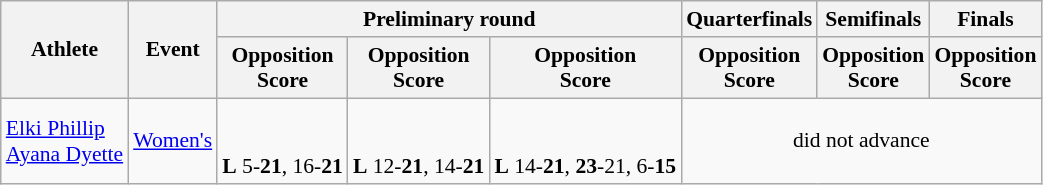<table class="wikitable" border="1" style="font-size:90%">
<tr>
<th rowspan=2>Athlete</th>
<th rowspan=2>Event</th>
<th colspan=3>Preliminary round</th>
<th>Quarterfinals</th>
<th>Semifinals</th>
<th>Finals</th>
</tr>
<tr>
<th>Opposition<br>Score</th>
<th>Opposition<br>Score</th>
<th>Opposition<br>Score</th>
<th>Opposition<br>Score</th>
<th>Opposition<br>Score</th>
<th>Opposition<br>Score</th>
</tr>
<tr>
<td><a href='#'>Elki Phillip</a> <br> <a href='#'>Ayana Dyette</a></td>
<td><a href='#'>Women's</a></td>
<td><br><br><strong>L</strong> 5-<strong>21</strong>, 16-<strong>21</strong></td>
<td><br><br><strong>L</strong> 12-<strong>21</strong>, 14-<strong>21</strong></td>
<td><br><br><strong>L</strong> 14-<strong>21</strong>, <strong>23</strong>-21, 6-<strong>15</strong></td>
<td align="center" colspan="7">did not advance</td>
</tr>
</table>
